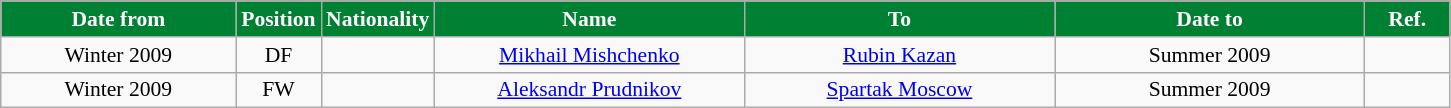<table class="wikitable" style="text-align:center; font-size:90%; ">
<tr>
<th style="background:#008033; color:white; width:150px;">Date from</th>
<th style="background:#008033; color:white; width:50px;">Position</th>
<th style="background:#008033; color:white; width:50px;">Nationality</th>
<th style="background:#008033; color:white; width:200px;">Name</th>
<th style="background:#008033; color:white; width:200px;">To</th>
<th style="background:#008033; color:white; width:200px;">Date to</th>
<th style="background:#008033; color:white; width:50px;">Ref.</th>
</tr>
<tr>
<td>Winter 2009</td>
<td>DF</td>
<td></td>
<td><a href='#'>Mikhail Mishchenko</a></td>
<td><a href='#'>Rubin Kazan</a></td>
<td>Summer 2009</td>
<td></td>
</tr>
<tr>
<td>Winter 2009</td>
<td>FW</td>
<td></td>
<td><a href='#'>Aleksandr Prudnikov</a></td>
<td><a href='#'>Spartak Moscow</a></td>
<td>Summer 2009</td>
<td></td>
</tr>
</table>
